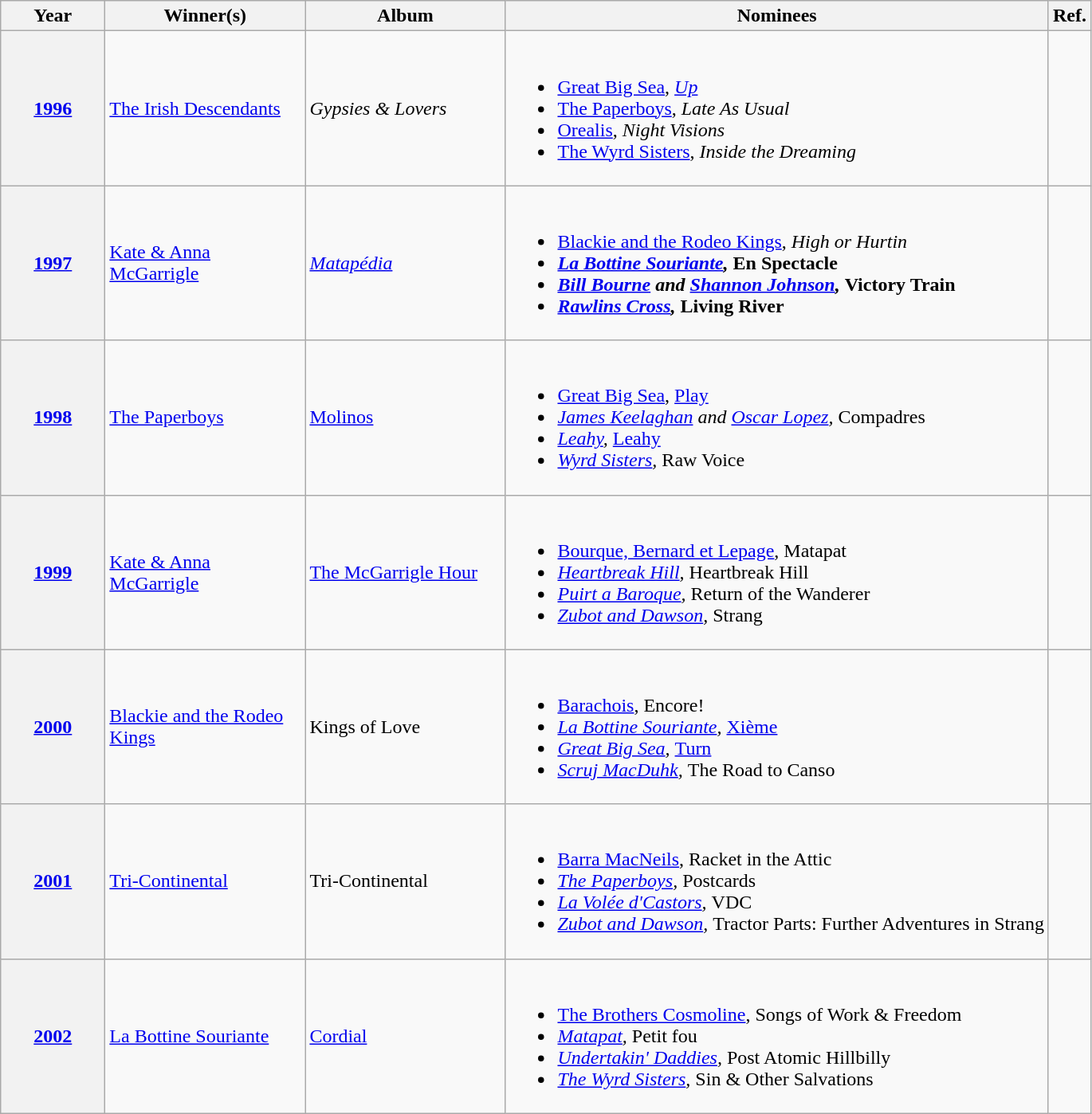<table class="wikitable sortable">
<tr>
<th scope="col" style="width:5em;">Year</th>
<th scope="col" style="width:10em;">Winner(s)</th>
<th scope="col" style="width:10em;">Album</th>
<th scope="col" class="unsortable">Nominees</th>
<th scope="col" class="unsortable">Ref.</th>
</tr>
<tr>
<th scope="row"><a href='#'>1996</a></th>
<td><a href='#'>The Irish Descendants</a></td>
<td><em>Gypsies & Lovers</em></td>
<td><br><ul><li><a href='#'>Great Big Sea</a>, <em><a href='#'>Up</a></em></li><li><a href='#'>The Paperboys</a>, <em>Late As Usual</em></li><li><a href='#'>Orealis</a>, <em>Night Visions</em></li><li><a href='#'>The Wyrd Sisters</a>, <em>Inside the Dreaming</em></li></ul></td>
<td align="center"></td>
</tr>
<tr>
<th scope="row"><a href='#'>1997</a></th>
<td><a href='#'>Kate & Anna McGarrigle</a></td>
<td><em><a href='#'>Matapédia</a></em></td>
<td><br><ul><li><a href='#'>Blackie and the Rodeo Kings</a>, <em>High or Hurtin<strong></li><li><a href='#'>La Bottine Souriante</a>, </em>En Spectacle<em></li><li><a href='#'>Bill Bourne</a> and <a href='#'>Shannon Johnson</a>, </em>Victory Train<em></li><li><a href='#'>Rawlins Cross</a>, </em>Living River<em></li></ul></td>
<td align="center"></td>
</tr>
<tr>
<th scope="row"><a href='#'>1998</a></th>
<td><a href='#'>The Paperboys</a></td>
<td></em><a href='#'>Molinos</a><em></td>
<td><br><ul><li><a href='#'>Great Big Sea</a>, </em><a href='#'>Play</a><em></li><li><a href='#'>James Keelaghan</a> and <a href='#'>Oscar Lopez</a>, </em>Compadres<em></li><li><a href='#'>Leahy</a>, </em><a href='#'>Leahy</a><em></li><li><a href='#'>Wyrd Sisters</a>, </em>Raw Voice<em></li></ul></td>
<td align="center"></td>
</tr>
<tr>
<th scope="row"><a href='#'>1999</a></th>
<td><a href='#'>Kate & Anna McGarrigle</a></td>
<td></em><a href='#'>The McGarrigle Hour</a><em></td>
<td><br><ul><li><a href='#'>Bourque, Bernard et Lepage</a>, </em>Matapat<em></li><li><a href='#'>Heartbreak Hill</a>, </em>Heartbreak Hill<em></li><li><a href='#'>Puirt a Baroque</a>, </em>Return of the Wanderer<em></li><li><a href='#'>Zubot and Dawson</a>, </em>Strang<em></li></ul></td>
<td align="center"></td>
</tr>
<tr>
<th scope="row"><a href='#'>2000</a></th>
<td><a href='#'>Blackie and the Rodeo Kings</a></td>
<td></em>Kings of Love<em></td>
<td><br><ul><li><a href='#'>Barachois</a>, </em>Encore!<em></li><li><a href='#'>La Bottine Souriante</a>, </em><a href='#'>Xième</a><em></li><li><a href='#'>Great Big Sea</a>, </em><a href='#'>Turn</a><em></li><li><a href='#'>Scruj MacDuhk</a>, </em>The Road to Canso<em></li></ul></td>
<td align="center"></td>
</tr>
<tr>
<th scope="row"><a href='#'>2001</a></th>
<td><a href='#'>Tri-Continental</a></td>
<td></em>Tri-Continental<em></td>
<td><br><ul><li><a href='#'>Barra MacNeils</a>, </em>Racket in the Attic<em></li><li><a href='#'>The Paperboys</a>, </em>Postcards<em></li><li><a href='#'>La Volée d'Castors</a>, </em>VDC<em></li><li><a href='#'>Zubot and Dawson</a>, </em>Tractor Parts: Further Adventures in Strang<em></li></ul></td>
<td align="center"></td>
</tr>
<tr>
<th scope="row"><a href='#'>2002</a></th>
<td><a href='#'>La Bottine Souriante</a></td>
<td></em><a href='#'>Cordial</a><em></td>
<td><br><ul><li><a href='#'>The Brothers Cosmoline</a>, </em>Songs of Work & Freedom<em></li><li><a href='#'>Matapat</a>, </em>Petit fou<em></li><li><a href='#'>Undertakin' Daddies</a>, </em>Post Atomic Hillbilly<em></li><li><a href='#'>The Wyrd Sisters</a>, </em>Sin & Other Salvations<em></li></ul></td>
<td align="center"></td>
</tr>
</table>
